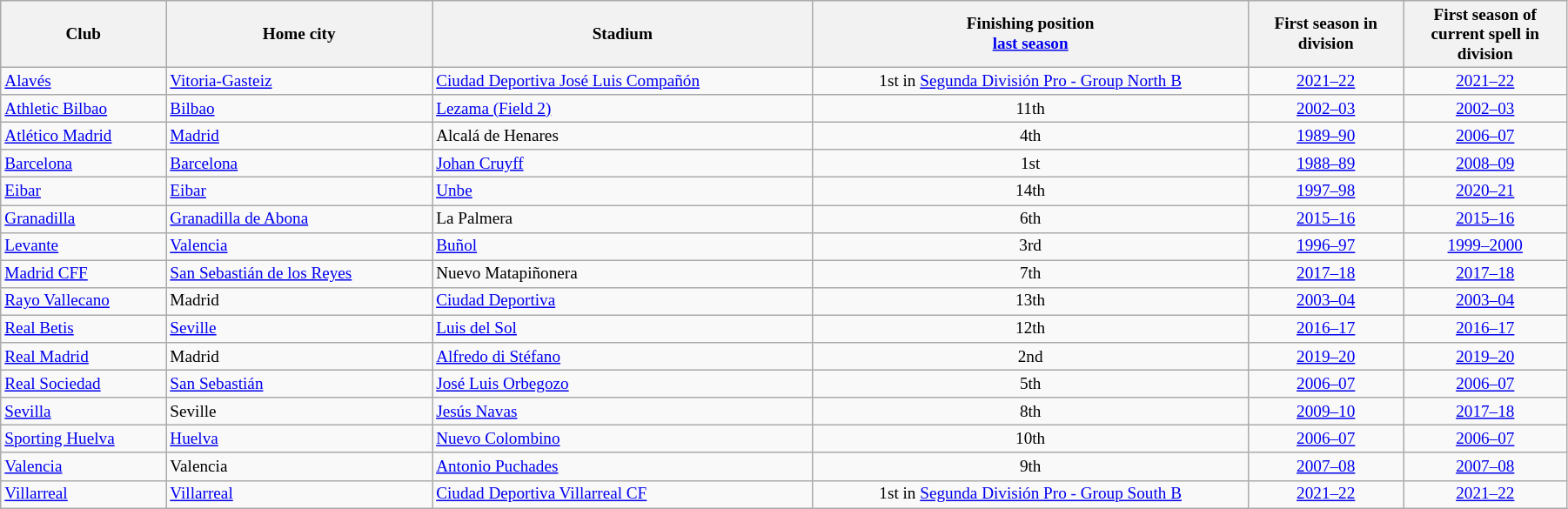<table class="wikitable sortable" width=95% style="font-size:80%">
<tr>
<th>Club</th>
<th>Home city</th>
<th>Stadium</th>
<th>Finishing position<br><a href='#'>last season</a></th>
<th>First season in<br>division</th>
<th>First season of<br>current spell in<br> division</th>
</tr>
<tr>
<td style="text-align:left;"><a href='#'>Alavés</a></td>
<td><a href='#'>Vitoria-Gasteiz</a></td>
<td><a href='#'>Ciudad Deportiva José Luis Compañón</a></td>
<td align=center>1st in <a href='#'>Segunda División Pro - Group North B</a></td>
<td align=center><a href='#'>2021–22</a></td>
<td align=center><a href='#'>2021–22</a></td>
</tr>
<tr>
<td style="text-align:left;"><a href='#'>Athletic Bilbao</a></td>
<td><a href='#'>Bilbao</a></td>
<td><a href='#'>Lezama (Field 2)</a></td>
<td align=center>11th</td>
<td align=center><a href='#'>2002–03</a></td>
<td align=center><a href='#'>2002–03</a></td>
</tr>
<tr>
<td style="text-align:left;"><a href='#'>Atlético Madrid</a></td>
<td><a href='#'>Madrid</a></td>
<td>Alcalá de Henares</td>
<td align=center>4th</td>
<td align=center><a href='#'>1989–90</a></td>
<td align=center><a href='#'>2006–07</a></td>
</tr>
<tr>
<td style="text-align:left;"><a href='#'>Barcelona</a></td>
<td><a href='#'>Barcelona</a></td>
<td><a href='#'>Johan Cruyff</a></td>
<td align=center>1st</td>
<td align=center><a href='#'>1988–89</a></td>
<td align=center><a href='#'>2008–09</a></td>
</tr>
<tr>
<td style="text-align:left;"><a href='#'>Eibar</a></td>
<td><a href='#'>Eibar</a></td>
<td><a href='#'>Unbe</a></td>
<td align=center>14th</td>
<td align=center><a href='#'>1997–98</a></td>
<td align=center><a href='#'>2020–21</a></td>
</tr>
<tr>
<td style="text-align:left;"><a href='#'>Granadilla</a></td>
<td><a href='#'>Granadilla de Abona</a></td>
<td>La Palmera</td>
<td align=center>6th</td>
<td align=center><a href='#'>2015–16</a></td>
<td align=center><a href='#'>2015–16</a></td>
</tr>
<tr>
<td style="text-align:left;"><a href='#'>Levante</a></td>
<td><a href='#'>Valencia</a></td>
<td><a href='#'>Buñol</a></td>
<td align=center>3rd</td>
<td align=center><a href='#'>1996–97</a></td>
<td align=center><a href='#'>1999–2000</a></td>
</tr>
<tr>
<td style="text-align:left;"><a href='#'>Madrid CFF</a></td>
<td><a href='#'>San Sebastián de los Reyes</a></td>
<td>Nuevo Matapiñonera</td>
<td align=center>7th</td>
<td align=center><a href='#'>2017–18</a></td>
<td align=center><a href='#'>2017–18</a></td>
</tr>
<tr>
<td style="text-align:left;"><a href='#'>Rayo Vallecano</a></td>
<td>Madrid</td>
<td><a href='#'>Ciudad Deportiva</a></td>
<td align=center>13th</td>
<td align=center><a href='#'>2003–04</a></td>
<td align=center><a href='#'>2003–04</a></td>
</tr>
<tr>
<td style="text-align:left;"><a href='#'>Real Betis</a></td>
<td><a href='#'>Seville</a></td>
<td><a href='#'>Luis del Sol</a></td>
<td align=center>12th</td>
<td align=center><a href='#'>2016–17</a></td>
<td align=center><a href='#'>2016–17</a></td>
</tr>
<tr>
<td style="text-align:left;"><a href='#'>Real Madrid</a></td>
<td>Madrid</td>
<td><a href='#'>Alfredo di Stéfano</a></td>
<td align=center>2nd</td>
<td align=center><a href='#'>2019–20</a></td>
<td align=center><a href='#'>2019–20</a></td>
</tr>
<tr>
<td style="text-align:left;"><a href='#'>Real Sociedad</a></td>
<td><a href='#'>San Sebastián</a></td>
<td><a href='#'>José Luis Orbegozo</a></td>
<td align=center>5th</td>
<td align=center><a href='#'>2006–07</a></td>
<td align=center><a href='#'>2006–07</a></td>
</tr>
<tr>
<td style="text-align:left;"><a href='#'>Sevilla</a></td>
<td>Seville</td>
<td><a href='#'>Jesús Navas</a></td>
<td align=center>8th</td>
<td align=center><a href='#'>2009–10</a></td>
<td align=center><a href='#'>2017–18</a></td>
</tr>
<tr>
<td style="text-align:left;"><a href='#'>Sporting Huelva</a></td>
<td><a href='#'>Huelva</a></td>
<td><a href='#'>Nuevo Colombino</a></td>
<td align=center>10th</td>
<td align=center><a href='#'>2006–07</a></td>
<td align=center><a href='#'>2006–07</a></td>
</tr>
<tr>
<td style="text-align:left;"><a href='#'>Valencia</a></td>
<td>Valencia</td>
<td><a href='#'>Antonio Puchades</a></td>
<td align=center>9th</td>
<td align=center><a href='#'>2007–08</a></td>
<td align=center><a href='#'>2007–08</a></td>
</tr>
<tr>
<td style="text-align:left;"><a href='#'>Villarreal</a></td>
<td><a href='#'>Villarreal</a></td>
<td><a href='#'>Ciudad Deportiva Villarreal CF</a></td>
<td align=center>1st in <a href='#'>Segunda División Pro - Group South B</a></td>
<td align=center><a href='#'>2021–22</a></td>
<td align=center><a href='#'>2021–22</a></td>
</tr>
</table>
